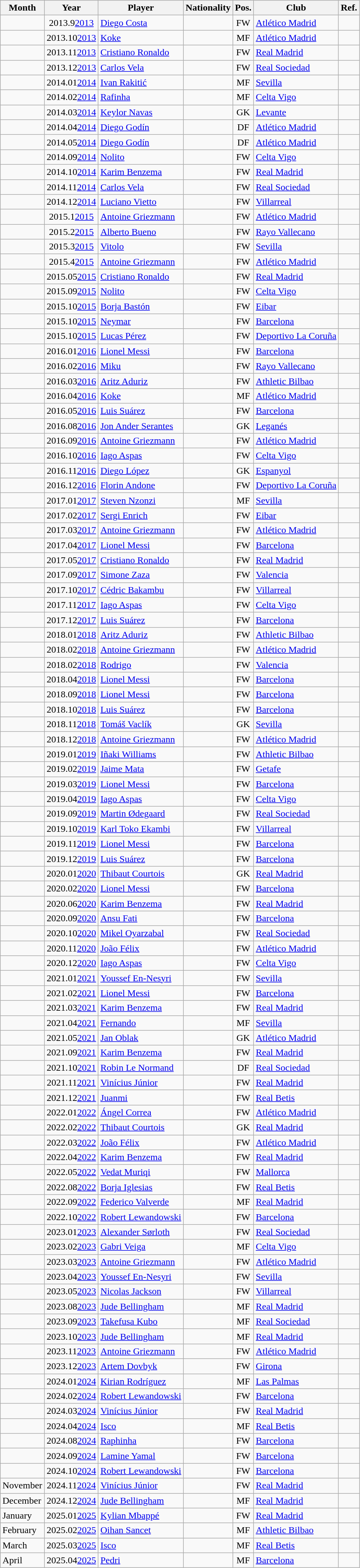<table class="wikitable sortable">
<tr>
<th>Month</th>
<th>Year</th>
<th>Player</th>
<th>Nationality</th>
<th>Pos.</th>
<th>Club</th>
<th class="unsortable">Ref.</th>
</tr>
<tr>
<td></td>
<td align=center><span>2013.9</span><a href='#'>2013</a></td>
<td><a href='#'>Diego Costa</a></td>
<td></td>
<td align=center>FW</td>
<td><a href='#'>Atlético Madrid</a></td>
<td align="center"></td>
</tr>
<tr>
<td></td>
<td align=center><span>2013.10</span><a href='#'>2013</a></td>
<td><a href='#'>Koke</a></td>
<td></td>
<td align=center>MF</td>
<td><a href='#'>Atlético Madrid</a></td>
<td align="center"></td>
</tr>
<tr>
<td></td>
<td align=center><span>2013.11</span><a href='#'>2013</a></td>
<td><a href='#'>Cristiano Ronaldo</a></td>
<td></td>
<td align=center>FW</td>
<td><a href='#'>Real Madrid</a></td>
<td align="center"></td>
</tr>
<tr>
<td></td>
<td align=center><span>2013.12</span><a href='#'>2013</a></td>
<td><a href='#'>Carlos Vela</a></td>
<td></td>
<td align=center>FW</td>
<td><a href='#'>Real Sociedad</a></td>
<td align="center"></td>
</tr>
<tr>
<td></td>
<td align=center><span>2014.01</span><a href='#'>2014</a></td>
<td><a href='#'>Ivan Rakitić</a></td>
<td></td>
<td align=center>MF</td>
<td><a href='#'>Sevilla</a></td>
<td align="center"></td>
</tr>
<tr>
<td></td>
<td align=center><span>2014.02</span><a href='#'>2014</a></td>
<td><a href='#'>Rafinha</a></td>
<td></td>
<td align=center>MF</td>
<td><a href='#'>Celta Vigo</a></td>
<td align="center"></td>
</tr>
<tr>
<td></td>
<td align=center><span>2014.03</span><a href='#'>2014</a></td>
<td><a href='#'>Keylor Navas</a></td>
<td></td>
<td align=center>GK</td>
<td><a href='#'>Levante</a></td>
<td align="center"></td>
</tr>
<tr>
<td></td>
<td align=center><span>2014.04</span><a href='#'>2014</a></td>
<td><a href='#'>Diego Godín</a></td>
<td></td>
<td align=center>DF</td>
<td><a href='#'>Atlético Madrid</a></td>
<td align="center"></td>
</tr>
<tr>
<td></td>
<td align=center><span>2014.05</span><a href='#'>2014</a></td>
<td><a href='#'>Diego Godín</a></td>
<td></td>
<td align=center>DF</td>
<td><a href='#'>Atlético Madrid</a></td>
<td align="center"></td>
</tr>
<tr>
<td></td>
<td align=center><span>2014.09</span><a href='#'>2014</a></td>
<td><a href='#'>Nolito</a></td>
<td></td>
<td align=center>FW</td>
<td><a href='#'>Celta Vigo</a></td>
<td align="center"></td>
</tr>
<tr>
<td></td>
<td align=center><span>2014.10</span><a href='#'>2014</a></td>
<td><a href='#'>Karim Benzema</a></td>
<td></td>
<td align=center>FW</td>
<td><a href='#'>Real Madrid</a></td>
<td align="center"></td>
</tr>
<tr>
<td></td>
<td align=center><span>2014.11</span><a href='#'>2014</a></td>
<td><a href='#'>Carlos Vela</a></td>
<td></td>
<td align=center>FW</td>
<td><a href='#'>Real Sociedad</a></td>
<td align=center></td>
</tr>
<tr>
<td></td>
<td align=center><span>2014.12</span><a href='#'>2014</a></td>
<td><a href='#'>Luciano Vietto</a></td>
<td></td>
<td align=center>FW</td>
<td><a href='#'>Villarreal</a></td>
<td align="center"></td>
</tr>
<tr>
<td></td>
<td align=center><span>2015.1</span><a href='#'>2015</a></td>
<td><a href='#'>Antoine Griezmann</a></td>
<td></td>
<td align=center>FW</td>
<td><a href='#'>Atlético Madrid</a></td>
<td align="center"></td>
</tr>
<tr>
<td></td>
<td align=center><span>2015.2</span><a href='#'>2015</a></td>
<td><a href='#'>Alberto Bueno</a></td>
<td></td>
<td align=center>FW</td>
<td><a href='#'>Rayo Vallecano</a></td>
<td align="center"></td>
</tr>
<tr>
<td></td>
<td align=center><span>2015.3</span><a href='#'>2015</a></td>
<td><a href='#'>Vitolo</a></td>
<td></td>
<td align=center>FW</td>
<td><a href='#'>Sevilla</a></td>
<td align="center"></td>
</tr>
<tr>
<td></td>
<td align=center><span>2015.4</span><a href='#'>2015</a></td>
<td><a href='#'>Antoine Griezmann</a></td>
<td></td>
<td align=center>FW</td>
<td><a href='#'>Atlético Madrid</a></td>
<td align="center"></td>
</tr>
<tr>
<td></td>
<td align=center><span>2015.05</span><a href='#'>2015</a></td>
<td><a href='#'>Cristiano Ronaldo</a></td>
<td></td>
<td align=center>FW</td>
<td><a href='#'>Real Madrid</a></td>
<td align="center"></td>
</tr>
<tr>
<td></td>
<td align=center><span>2015.09</span><a href='#'>2015</a></td>
<td><a href='#'>Nolito</a></td>
<td></td>
<td align=center>FW</td>
<td><a href='#'>Celta Vigo</a></td>
<td align="center"></td>
</tr>
<tr>
<td></td>
<td align=center><span>2015.10</span><a href='#'>2015</a></td>
<td><a href='#'>Borja Bastón</a></td>
<td></td>
<td align=center>FW</td>
<td><a href='#'>Eibar</a></td>
<td align="center"></td>
</tr>
<tr>
<td></td>
<td align=center><span>2015.10</span><a href='#'>2015</a></td>
<td><a href='#'>Neymar</a></td>
<td></td>
<td align=center>FW</td>
<td><a href='#'>Barcelona</a></td>
<td align="center"></td>
</tr>
<tr>
<td></td>
<td align=center><span>2015.10</span><a href='#'>2015</a></td>
<td><a href='#'>Lucas Pérez</a></td>
<td></td>
<td align=center>FW</td>
<td><a href='#'>Deportivo La Coruña</a></td>
<td align="center"></td>
</tr>
<tr>
<td></td>
<td align=center><span>2016.01</span><a href='#'>2016</a></td>
<td><a href='#'>Lionel Messi</a></td>
<td></td>
<td align=center>FW</td>
<td><a href='#'>Barcelona</a></td>
<td align="center"></td>
</tr>
<tr>
<td></td>
<td align=center><span>2016.02</span><a href='#'>2016</a></td>
<td><a href='#'>Miku</a></td>
<td></td>
<td align=center>FW</td>
<td><a href='#'>Rayo Vallecano</a></td>
<td align="center"></td>
</tr>
<tr>
<td></td>
<td align=center><span>2016.03</span><a href='#'>2016</a></td>
<td><a href='#'>Aritz Aduriz</a></td>
<td></td>
<td align=center>FW</td>
<td><a href='#'>Athletic Bilbao</a></td>
<td align="center"></td>
</tr>
<tr>
<td></td>
<td align=center><span>2016.04</span><a href='#'>2016</a></td>
<td><a href='#'>Koke</a></td>
<td></td>
<td align=center>MF</td>
<td><a href='#'>Atlético Madrid</a></td>
<td align="center"></td>
</tr>
<tr>
<td></td>
<td align=center><span>2016.05</span><a href='#'>2016</a></td>
<td><a href='#'>Luis Suárez</a></td>
<td></td>
<td align=center>FW</td>
<td><a href='#'>Barcelona</a></td>
<td align=center></td>
</tr>
<tr>
<td></td>
<td align=center><span>2016.08</span><a href='#'>2016</a></td>
<td><a href='#'>Jon Ander Serantes</a></td>
<td></td>
<td align=center>GK</td>
<td><a href='#'>Leganés</a></td>
<td align=center></td>
</tr>
<tr>
<td></td>
<td align=center><span>2016.09</span><a href='#'>2016</a></td>
<td><a href='#'>Antoine Griezmann</a></td>
<td></td>
<td align=center>FW</td>
<td><a href='#'>Atlético Madrid</a></td>
<td align=center></td>
</tr>
<tr>
<td></td>
<td align=center><span>2016.10</span><a href='#'>2016</a></td>
<td><a href='#'>Iago Aspas</a></td>
<td></td>
<td align=center>FW</td>
<td><a href='#'>Celta Vigo</a></td>
<td align=center></td>
</tr>
<tr>
<td></td>
<td align=center><span>2016.11</span><a href='#'>2016</a></td>
<td><a href='#'>Diego López</a></td>
<td></td>
<td align=center>GK</td>
<td><a href='#'>Espanyol</a></td>
<td align=center></td>
</tr>
<tr>
<td></td>
<td align=center><span>2016.12</span><a href='#'>2016</a></td>
<td><a href='#'>Florin Andone</a></td>
<td></td>
<td align=center>FW</td>
<td><a href='#'>Deportivo La Coruña</a></td>
<td align=center></td>
</tr>
<tr>
<td></td>
<td align=center><span>2017.01</span><a href='#'>2017</a></td>
<td><a href='#'>Steven Nzonzi</a></td>
<td></td>
<td align=center>MF</td>
<td><a href='#'>Sevilla</a></td>
<td align=center></td>
</tr>
<tr>
<td></td>
<td align=center><span>2017.02</span><a href='#'>2017</a></td>
<td><a href='#'>Sergi Enrich</a></td>
<td></td>
<td align=center>FW</td>
<td><a href='#'>Eibar</a></td>
<td align=center></td>
</tr>
<tr>
<td></td>
<td align=center><span>2017.03</span><a href='#'>2017</a></td>
<td><a href='#'>Antoine Griezmann</a></td>
<td></td>
<td align=center>FW</td>
<td><a href='#'>Atlético Madrid</a></td>
<td align=center></td>
</tr>
<tr>
<td></td>
<td align=center><span>2017.04</span><a href='#'>2017</a></td>
<td><a href='#'>Lionel Messi</a></td>
<td></td>
<td align=center>FW</td>
<td><a href='#'>Barcelona</a></td>
<td align=center></td>
</tr>
<tr>
<td></td>
<td align=center><span>2017.05</span><a href='#'>2017</a></td>
<td><a href='#'>Cristiano Ronaldo</a></td>
<td></td>
<td align=center>FW</td>
<td><a href='#'>Real Madrid</a></td>
<td align="center"></td>
</tr>
<tr>
<td></td>
<td align=center><span>2017.09</span><a href='#'>2017</a></td>
<td><a href='#'>Simone Zaza</a></td>
<td></td>
<td align=center>FW</td>
<td><a href='#'>Valencia</a></td>
<td align="center"></td>
</tr>
<tr>
<td></td>
<td align=center><span>2017.10</span><a href='#'>2017</a></td>
<td><a href='#'>Cédric Bakambu</a></td>
<td></td>
<td align=center>FW</td>
<td><a href='#'>Villarreal</a></td>
<td align="center"></td>
</tr>
<tr>
<td></td>
<td align=center><span>2017.11</span><a href='#'>2017</a></td>
<td><a href='#'>Iago Aspas</a></td>
<td></td>
<td align=center>FW</td>
<td><a href='#'>Celta Vigo</a></td>
<td align="center"></td>
</tr>
<tr>
<td></td>
<td align=center><span>2017.12</span><a href='#'>2017</a></td>
<td><a href='#'>Luis Suárez</a></td>
<td></td>
<td align=center>FW</td>
<td><a href='#'>Barcelona</a></td>
<td align="center"></td>
</tr>
<tr>
<td></td>
<td align=center><span>2018.01</span><a href='#'>2018</a></td>
<td><a href='#'>Aritz Aduriz</a></td>
<td></td>
<td align=center>FW</td>
<td><a href='#'>Athletic Bilbao</a></td>
<td align="center"></td>
</tr>
<tr>
<td></td>
<td align=center><span>2018.02</span><a href='#'>2018</a></td>
<td><a href='#'>Antoine Griezmann</a></td>
<td></td>
<td align=center>FW</td>
<td><a href='#'>Atlético Madrid</a></td>
<td align=center></td>
</tr>
<tr>
<td></td>
<td align=center><span>2018.02</span><a href='#'>2018</a></td>
<td><a href='#'>Rodrigo</a></td>
<td></td>
<td align=center>FW</td>
<td><a href='#'>Valencia</a></td>
<td align=center></td>
</tr>
<tr>
<td></td>
<td align=center><span>2018.04</span><a href='#'>2018</a></td>
<td><a href='#'>Lionel Messi</a></td>
<td></td>
<td align=center>FW</td>
<td><a href='#'>Barcelona</a></td>
<td align=center></td>
</tr>
<tr>
<td></td>
<td align=center><span>2018.09</span><a href='#'>2018</a></td>
<td><a href='#'>Lionel Messi</a></td>
<td></td>
<td align=center>FW</td>
<td><a href='#'>Barcelona</a></td>
<td align=center></td>
</tr>
<tr>
<td></td>
<td align=center><span>2018.10</span><a href='#'>2018</a></td>
<td><a href='#'>Luis Suárez</a></td>
<td></td>
<td align=center>FW</td>
<td><a href='#'>Barcelona</a></td>
<td align=center></td>
</tr>
<tr>
<td></td>
<td align=center><span>2018.11</span><a href='#'>2018</a></td>
<td><a href='#'>Tomáš Vaclík</a></td>
<td></td>
<td align=center>GK</td>
<td><a href='#'>Sevilla</a></td>
<td align=center></td>
</tr>
<tr>
<td></td>
<td align=center><span>2018.12</span><a href='#'>2018</a></td>
<td><a href='#'>Antoine Griezmann</a></td>
<td></td>
<td align=center>FW</td>
<td><a href='#'>Atlético Madrid</a></td>
<td align=center></td>
</tr>
<tr>
<td></td>
<td align=center><span>2019.01</span><a href='#'>2019</a></td>
<td><a href='#'>Iñaki Williams</a></td>
<td></td>
<td align=center>FW</td>
<td><a href='#'>Athletic Bilbao</a></td>
<td align=center></td>
</tr>
<tr>
<td></td>
<td align=center><span>2019.02</span><a href='#'>2019</a></td>
<td><a href='#'>Jaime Mata</a></td>
<td></td>
<td align=center>FW</td>
<td><a href='#'>Getafe</a></td>
<td align=center></td>
</tr>
<tr>
<td></td>
<td align=center><span>2019.03</span><a href='#'>2019</a></td>
<td><a href='#'>Lionel Messi</a></td>
<td></td>
<td align=center>FW</td>
<td><a href='#'>Barcelona</a></td>
<td align=center></td>
</tr>
<tr>
<td></td>
<td align=center><span>2019.04</span><a href='#'>2019</a></td>
<td><a href='#'>Iago Aspas</a></td>
<td></td>
<td align=center>FW</td>
<td><a href='#'>Celta Vigo</a></td>
<td align=center></td>
</tr>
<tr>
<td></td>
<td align=center><span>2019.09</span><a href='#'>2019</a></td>
<td><a href='#'>Martin Ødegaard</a></td>
<td></td>
<td align=center>FW</td>
<td><a href='#'>Real Sociedad</a></td>
<td align=center></td>
</tr>
<tr>
<td></td>
<td align=center><span>2019.10</span><a href='#'>2019</a></td>
<td><a href='#'>Karl Toko Ekambi</a></td>
<td></td>
<td align=center>FW</td>
<td><a href='#'>Villarreal</a></td>
<td align=center></td>
</tr>
<tr>
<td></td>
<td align=center><span>2019.11</span><a href='#'>2019</a></td>
<td><a href='#'>Lionel Messi</a></td>
<td></td>
<td align=center>FW</td>
<td><a href='#'>Barcelona</a></td>
<td align=center></td>
</tr>
<tr>
<td></td>
<td align=center><span>2019.12</span><a href='#'>2019</a></td>
<td><a href='#'>Luis Suárez</a></td>
<td></td>
<td align=center>FW</td>
<td><a href='#'>Barcelona</a></td>
<td align=center></td>
</tr>
<tr>
<td></td>
<td align=center><span>2020.01</span><a href='#'>2020</a></td>
<td><a href='#'>Thibaut Courtois</a></td>
<td></td>
<td align=center>GK</td>
<td><a href='#'>Real Madrid</a></td>
<td align=center></td>
</tr>
<tr>
<td></td>
<td align=center><span>2020.02</span><a href='#'>2020</a></td>
<td><a href='#'>Lionel Messi</a></td>
<td></td>
<td align=center>FW</td>
<td><a href='#'>Barcelona</a></td>
<td align=center></td>
</tr>
<tr>
<td></td>
<td align=center><span>2020.06</span><a href='#'>2020</a></td>
<td><a href='#'>Karim Benzema</a></td>
<td></td>
<td align=center>FW</td>
<td><a href='#'>Real Madrid</a></td>
<td align=center></td>
</tr>
<tr>
<td></td>
<td align=center><span>2020.09</span><a href='#'>2020</a></td>
<td><a href='#'>Ansu Fati</a></td>
<td></td>
<td align=center>FW</td>
<td><a href='#'>Barcelona</a></td>
<td align=center></td>
</tr>
<tr>
<td></td>
<td align=center><span>2020.10</span><a href='#'>2020</a></td>
<td><a href='#'>Mikel Oyarzabal</a></td>
<td></td>
<td align=center>FW</td>
<td><a href='#'>Real Sociedad</a></td>
<td align=center></td>
</tr>
<tr>
<td></td>
<td align=center><span>2020.11</span><a href='#'>2020</a></td>
<td><a href='#'>João Félix</a></td>
<td></td>
<td align=center>FW</td>
<td><a href='#'>Atlético Madrid</a></td>
<td align=center></td>
</tr>
<tr>
<td></td>
<td align=center><span>2020.12</span><a href='#'>2020</a></td>
<td><a href='#'>Iago Aspas</a></td>
<td></td>
<td align=center>FW</td>
<td><a href='#'>Celta Vigo</a></td>
<td align=center></td>
</tr>
<tr>
<td></td>
<td align=center><span>2021.01</span><a href='#'>2021</a></td>
<td><a href='#'>Youssef En-Nesyri</a></td>
<td></td>
<td align=center>FW</td>
<td><a href='#'>Sevilla</a></td>
<td align=center></td>
</tr>
<tr>
<td></td>
<td align=center><span>2021.02</span><a href='#'>2021</a></td>
<td><a href='#'>Lionel Messi</a></td>
<td></td>
<td align=center>FW</td>
<td><a href='#'>Barcelona</a></td>
<td align=center></td>
</tr>
<tr>
<td></td>
<td align=center><span>2021.03</span><a href='#'>2021</a></td>
<td><a href='#'>Karim Benzema</a></td>
<td></td>
<td align=center>FW</td>
<td><a href='#'>Real Madrid</a></td>
<td align=center></td>
</tr>
<tr>
<td></td>
<td align=center><span>2021.04</span><a href='#'>2021</a></td>
<td><a href='#'>Fernando</a></td>
<td></td>
<td align=center>MF</td>
<td><a href='#'>Sevilla</a></td>
<td align=center></td>
</tr>
<tr>
<td></td>
<td align=center><span>2021.05</span><a href='#'>2021</a></td>
<td><a href='#'>Jan Oblak</a></td>
<td></td>
<td align=center>GK</td>
<td><a href='#'>Atlético Madrid</a></td>
<td align=center></td>
</tr>
<tr>
<td></td>
<td align=center><span>2021.09</span><a href='#'>2021</a></td>
<td><a href='#'>Karim Benzema</a></td>
<td></td>
<td align=center>FW</td>
<td><a href='#'>Real Madrid</a></td>
<td align=center></td>
</tr>
<tr>
<td></td>
<td align=center><span>2021.10</span><a href='#'>2021</a></td>
<td><a href='#'>Robin Le Normand</a></td>
<td></td>
<td align=center>DF</td>
<td><a href='#'>Real Sociedad</a></td>
<td align=center></td>
</tr>
<tr>
<td></td>
<td align=center><span>2021.11</span><a href='#'>2021</a></td>
<td><a href='#'>Vinícius Júnior</a></td>
<td></td>
<td align=center>FW</td>
<td><a href='#'>Real Madrid</a></td>
<td align=center></td>
</tr>
<tr>
<td></td>
<td align=center><span>2021.12</span><a href='#'>2021</a></td>
<td><a href='#'>Juanmi</a></td>
<td></td>
<td align=center>FW</td>
<td><a href='#'>Real Betis</a></td>
<td align=center></td>
</tr>
<tr>
<td></td>
<td align=center><span>2022.01</span><a href='#'>2022</a></td>
<td><a href='#'>Ángel Correa</a></td>
<td></td>
<td align=center>FW</td>
<td><a href='#'>Atlético Madrid</a></td>
<td align=center></td>
</tr>
<tr>
<td></td>
<td align=center><span>2022.02</span><a href='#'>2022</a></td>
<td><a href='#'>Thibaut Courtois</a></td>
<td></td>
<td align=center>GK</td>
<td><a href='#'>Real Madrid</a></td>
<td align=center></td>
</tr>
<tr>
<td></td>
<td align=center><span>2022.03</span><a href='#'>2022</a></td>
<td><a href='#'>João Félix</a></td>
<td></td>
<td align=center>FW</td>
<td><a href='#'>Atlético Madrid</a></td>
<td align=center></td>
</tr>
<tr>
<td></td>
<td align=center><span>2022.04</span><a href='#'>2022</a></td>
<td><a href='#'>Karim Benzema</a></td>
<td></td>
<td align=center>FW</td>
<td><a href='#'>Real Madrid</a></td>
<td align=center></td>
</tr>
<tr>
<td></td>
<td align=center><span>2022.05</span><a href='#'>2022</a></td>
<td><a href='#'>Vedat Muriqi</a></td>
<td></td>
<td align=center>FW</td>
<td><a href='#'>Mallorca</a></td>
<td align=center></td>
</tr>
<tr>
<td></td>
<td align=center><span>2022.08</span><a href='#'>2022</a></td>
<td><a href='#'>Borja Iglesias</a></td>
<td></td>
<td align=center>FW</td>
<td><a href='#'>Real Betis</a></td>
<td align=center></td>
</tr>
<tr>
<td></td>
<td align=center><span>2022.09</span><a href='#'>2022</a></td>
<td><a href='#'>Federico Valverde</a></td>
<td></td>
<td align=center>MF</td>
<td><a href='#'>Real Madrid</a></td>
<td align=center></td>
</tr>
<tr>
<td></td>
<td align=center><span>2022.10</span><a href='#'>2022</a></td>
<td><a href='#'>Robert Lewandowski</a></td>
<td></td>
<td align=center>FW</td>
<td><a href='#'>Barcelona</a></td>
<td align=center></td>
</tr>
<tr>
<td></td>
<td align=center><span>2023.01</span><a href='#'>2023</a></td>
<td><a href='#'>Alexander Sørloth</a></td>
<td></td>
<td align=center>FW</td>
<td><a href='#'>Real Sociedad</a></td>
<td align=center></td>
</tr>
<tr>
<td></td>
<td align=center><span>2023.02</span><a href='#'>2023</a></td>
<td><a href='#'>Gabri Veiga</a></td>
<td></td>
<td align=center>MF</td>
<td><a href='#'>Celta Vigo</a></td>
<td align=center></td>
</tr>
<tr>
<td></td>
<td align=center><span>2023.03</span><a href='#'>2023</a></td>
<td><a href='#'>Antoine Griezmann</a></td>
<td></td>
<td align=center>FW</td>
<td><a href='#'>Atlético Madrid</a></td>
<td align=center></td>
</tr>
<tr>
<td></td>
<td align=center><span>2023.04</span><a href='#'>2023</a></td>
<td><a href='#'>Youssef En-Nesyri</a></td>
<td></td>
<td align=center>FW</td>
<td><a href='#'>Sevilla</a></td>
<td align=center></td>
</tr>
<tr>
<td></td>
<td align=center><span>2023.05</span><a href='#'>2023</a></td>
<td><a href='#'>Nicolas Jackson</a></td>
<td></td>
<td align=center>FW</td>
<td><a href='#'>Villarreal</a></td>
<td align=center></td>
</tr>
<tr>
<td></td>
<td align=center><span>2023.08</span><a href='#'>2023</a></td>
<td><a href='#'>Jude Bellingham</a></td>
<td></td>
<td align=center>MF</td>
<td><a href='#'>Real Madrid</a></td>
<td align=center></td>
</tr>
<tr>
<td></td>
<td align=center><span>2023.09</span><a href='#'>2023</a></td>
<td><a href='#'>Takefusa Kubo</a></td>
<td></td>
<td align=center>MF</td>
<td><a href='#'>Real Sociedad</a></td>
<td align=center></td>
</tr>
<tr>
<td></td>
<td align=center><span>2023.10</span><a href='#'>2023</a></td>
<td><a href='#'>Jude Bellingham</a></td>
<td></td>
<td align=center>MF</td>
<td><a href='#'>Real Madrid</a></td>
<td align=center></td>
</tr>
<tr>
<td></td>
<td align=center><span>2023.11</span><a href='#'>2023</a></td>
<td><a href='#'>Antoine Griezmann</a></td>
<td></td>
<td align=center>FW</td>
<td><a href='#'>Atlético Madrid</a></td>
<td align=center></td>
</tr>
<tr>
<td></td>
<td align=center><span>2023.12</span><a href='#'>2023</a></td>
<td><a href='#'>Artem Dovbyk</a></td>
<td></td>
<td align=center>FW</td>
<td><a href='#'>Girona</a></td>
<td align=center></td>
</tr>
<tr>
<td></td>
<td align=center><span>2024.01</span><a href='#'>2024</a></td>
<td><a href='#'>Kirian Rodríguez</a></td>
<td></td>
<td align=center>MF</td>
<td><a href='#'>Las Palmas</a></td>
<td align=center></td>
</tr>
<tr>
<td></td>
<td align=center><span>2024.02</span><a href='#'>2024</a></td>
<td><a href='#'>Robert Lewandowski</a></td>
<td></td>
<td align=center>FW</td>
<td><a href='#'>Barcelona</a></td>
<td align=center></td>
</tr>
<tr>
<td></td>
<td align=center><span>2024.03</span><a href='#'>2024</a></td>
<td><a href='#'>Vinícius Júnior</a></td>
<td></td>
<td align=center>FW</td>
<td><a href='#'>Real Madrid</a></td>
<td align=center></td>
</tr>
<tr>
<td></td>
<td align=center><span>2024.04</span><a href='#'>2024</a></td>
<td><a href='#'>Isco</a></td>
<td></td>
<td align=center>MF</td>
<td><a href='#'>Real Betis</a></td>
<td align=center></td>
</tr>
<tr>
<td></td>
<td align=center><span>2024.08</span><a href='#'>2024</a></td>
<td><a href='#'>Raphinha</a></td>
<td></td>
<td align=center>FW</td>
<td><a href='#'>Barcelona</a></td>
<td align=center></td>
</tr>
<tr>
<td></td>
<td align=center><span>2024.09</span><a href='#'>2024</a></td>
<td><a href='#'>Lamine Yamal</a></td>
<td></td>
<td align=center>FW</td>
<td><a href='#'>Barcelona</a></td>
<td align=center></td>
</tr>
<tr>
<td></td>
<td align=center><span>2024.10</span><a href='#'>2024</a></td>
<td><a href='#'>Robert Lewandowski</a></td>
<td></td>
<td align=center>FW</td>
<td><a href='#'>Barcelona</a></td>
<td align=center></td>
</tr>
<tr>
<td>November</td>
<td align=center><span>2024.11</span><a href='#'>2024</a></td>
<td><a href='#'>Vinícius Júnior</a></td>
<td></td>
<td align=center>FW</td>
<td><a href='#'>Real Madrid</a></td>
<td align=center></td>
</tr>
<tr>
<td>December</td>
<td align=center><span>2024.12</span><a href='#'>2024</a></td>
<td><a href='#'>Jude Bellingham</a></td>
<td></td>
<td align=center>MF</td>
<td><a href='#'>Real Madrid</a></td>
<td align=center></td>
</tr>
<tr>
<td>January</td>
<td align=center><span>2025.01</span><a href='#'>2025</a></td>
<td><a href='#'>Kylian Mbappé</a></td>
<td></td>
<td align=center>FW</td>
<td><a href='#'>Real Madrid</a></td>
<td align=center></td>
</tr>
<tr>
<td>February</td>
<td align=center><span>2025.02</span><a href='#'>2025</a></td>
<td><a href='#'>Oihan Sancet</a></td>
<td></td>
<td align=center>MF</td>
<td><a href='#'>Athletic Bilbao</a></td>
<td align=center></td>
</tr>
<tr>
<td>March</td>
<td align=center><span>2025.03</span><a href='#'>2025</a></td>
<td><a href='#'>Isco</a></td>
<td></td>
<td align=center>MF</td>
<td><a href='#'>Real Betis</a></td>
<td align=center></td>
</tr>
<tr>
<td>April</td>
<td align=center><span>2025.04</span><a href='#'>2025</a></td>
<td><a href='#'>Pedri</a></td>
<td></td>
<td align=center>MF</td>
<td><a href='#'>Barcelona</a></td>
<td align=center></td>
</tr>
</table>
